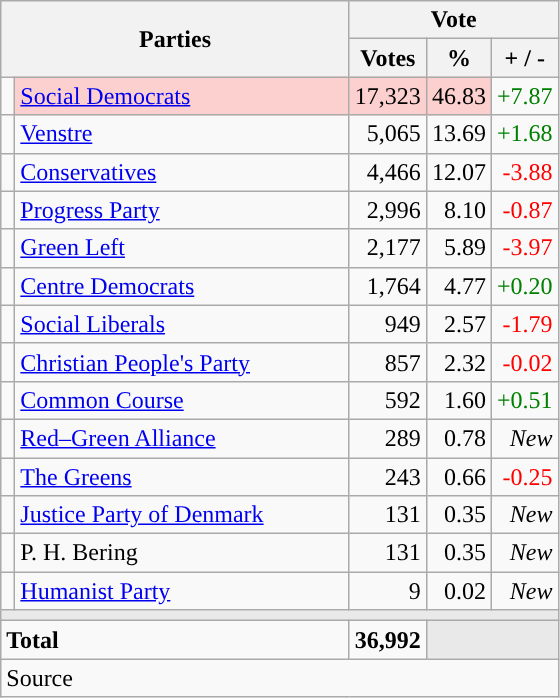<table class="wikitable" style="text-align:right;">
<tr>
<th style="text-align:centre;" rowspan="2" colspan="2" width="225">Parties</th>
<th colspan="3">Vote</th>
</tr>
<tr>
<th width="15">Votes</th>
<th width="15">%</th>
<th width="15">+ / -</th>
</tr>
<tr>
<td width="2" style="color:inherit;background:"></td>
<td bgcolor=#fbd0ce  align="left"><a href='#'>Social Democrats</a></td>
<td bgcolor=#fbd0ce>17,323</td>
<td bgcolor=#fbd0ce>46.83</td>
<td style=color:green;>+7.87</td>
</tr>
<tr>
<td width="2" style="color:inherit;background:"></td>
<td align="left"><a href='#'>Venstre</a></td>
<td>5,065</td>
<td>13.69</td>
<td style=color:green;>+1.68</td>
</tr>
<tr>
<td width="2" style="color:inherit;background:"></td>
<td align="left"><a href='#'>Conservatives</a></td>
<td>4,466</td>
<td>12.07</td>
<td style=color:red;>-3.88</td>
</tr>
<tr>
<td width="2" style="color:inherit;background:"></td>
<td align="left"><a href='#'>Progress Party</a></td>
<td>2,996</td>
<td>8.10</td>
<td style=color:red;>-0.87</td>
</tr>
<tr>
<td width="2" style="color:inherit;background:"></td>
<td align="left"><a href='#'>Green Left</a></td>
<td>2,177</td>
<td>5.89</td>
<td style=color:red;>-3.97</td>
</tr>
<tr>
<td width="2" style="color:inherit;background:"></td>
<td align="left"><a href='#'>Centre Democrats</a></td>
<td>1,764</td>
<td>4.77</td>
<td style=color:green;>+0.20</td>
</tr>
<tr>
<td width="2" style="color:inherit;background:"></td>
<td align="left"><a href='#'>Social Liberals</a></td>
<td>949</td>
<td>2.57</td>
<td style=color:red;>-1.79</td>
</tr>
<tr>
<td width="2" style="color:inherit;background:"></td>
<td align="left"><a href='#'>Christian People's Party</a></td>
<td>857</td>
<td>2.32</td>
<td style=color:red;>-0.02</td>
</tr>
<tr>
<td width="2" style="color:inherit;background:"></td>
<td align="left"><a href='#'>Common Course</a></td>
<td>592</td>
<td>1.60</td>
<td style=color:green;>+0.51</td>
</tr>
<tr>
<td width="2" style="color:inherit;background:"></td>
<td align="left"><a href='#'>Red–Green Alliance</a></td>
<td>289</td>
<td>0.78</td>
<td><em>New</em></td>
</tr>
<tr>
<td width="2" style="color:inherit;background:"></td>
<td align="left"><a href='#'>The Greens</a></td>
<td>243</td>
<td>0.66</td>
<td style=color:red;>-0.25</td>
</tr>
<tr>
<td width="2" style="color:inherit;background:"></td>
<td align="left"><a href='#'>Justice Party of Denmark</a></td>
<td>131</td>
<td>0.35</td>
<td><em>New</em></td>
</tr>
<tr>
<td width="2" style="color:inherit;background:"></td>
<td align="left">P. H. Bering</td>
<td>131</td>
<td>0.35</td>
<td><em>New</em></td>
</tr>
<tr>
<td width="2" style="color:inherit;background:"></td>
<td align="left"><a href='#'>Humanist Party</a></td>
<td>9</td>
<td>0.02</td>
<td><em>New</em></td>
</tr>
<tr>
<td colspan="7" bgcolor="#E9E9E9"></td>
</tr>
<tr>
<td align="left" colspan="2"><strong>Total</strong></td>
<td><strong>36,992</strong></td>
<td bgcolor="#E9E9E9" colspan="2"></td>
</tr>
<tr>
<td align="left" colspan="6">Source</td>
</tr>
</table>
